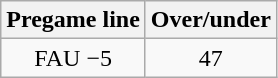<table class="wikitable">
<tr align="center">
<th style=>Pregame line</th>
<th style=>Over/under</th>
</tr>
<tr align="center">
<td>FAU −5</td>
<td>47</td>
</tr>
</table>
